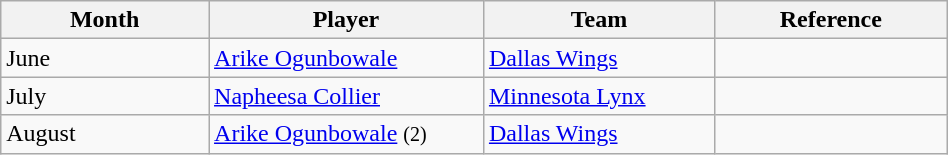<table class="wikitable" style="width: 50%">
<tr>
<th width=60>Month</th>
<th width=60>Player</th>
<th width=60>Team</th>
<th width=20>Reference</th>
</tr>
<tr>
<td>June</td>
<td><a href='#'>Arike Ogunbowale</a></td>
<td><a href='#'>Dallas Wings</a></td>
<td></td>
</tr>
<tr>
<td>July</td>
<td><a href='#'>Napheesa Collier</a></td>
<td><a href='#'>Minnesota Lynx</a></td>
<td></td>
</tr>
<tr>
<td>August</td>
<td><a href='#'>Arike Ogunbowale</a> <small>(2)</small></td>
<td><a href='#'>Dallas Wings</a></td>
<td></td>
</tr>
</table>
